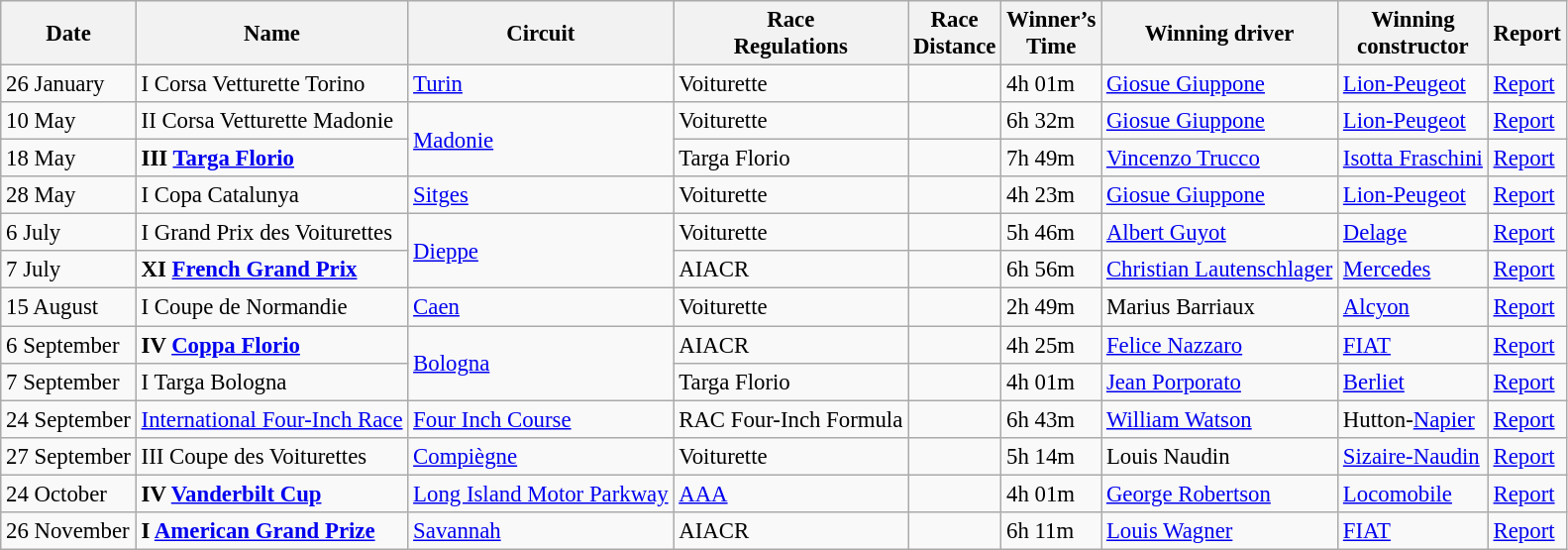<table class="wikitable" style="font-size:95%">
<tr>
<th>Date</th>
<th>Name</th>
<th>Circuit</th>
<th>Race<br>Regulations</th>
<th>Race<br>Distance</th>
<th>Winner’s<br>Time</th>
<th>Winning driver</th>
<th>Winning<br>constructor</th>
<th>Report</th>
</tr>
<tr>
<td>26 January</td>
<td> I Corsa Vetturette Torino</td>
<td><a href='#'>Turin</a></td>
<td>Voiturette</td>
<td></td>
<td>4h 01m</td>
<td> <a href='#'>Giosue Giuppone</a></td>
<td><a href='#'>Lion-Peugeot</a></td>
<td><a href='#'>Report</a></td>
</tr>
<tr>
<td>10 May</td>
<td> II Corsa Vetturette Madonie</td>
<td rowspan=2><a href='#'>Madonie</a></td>
<td>Voiturette</td>
<td></td>
<td>6h 32m</td>
<td> <a href='#'>Giosue Giuppone</a></td>
<td><a href='#'>Lion-Peugeot</a></td>
<td><a href='#'>Report</a></td>
</tr>
<tr>
<td>18 May</td>
<td> <strong>III <a href='#'>Targa Florio</a></strong></td>
<td>Targa Florio</td>
<td></td>
<td>7h 49m</td>
<td> <a href='#'>Vincenzo Trucco</a></td>
<td><a href='#'>Isotta Fraschini</a></td>
<td><a href='#'>Report</a></td>
</tr>
<tr>
<td>28 May</td>
<td> I Copa Catalunya</td>
<td><a href='#'>Sitges</a></td>
<td>Voiturette</td>
<td></td>
<td>4h 23m</td>
<td> <a href='#'>Giosue Giuppone</a></td>
<td><a href='#'>Lion-Peugeot</a></td>
<td><a href='#'>Report</a></td>
</tr>
<tr>
<td>6 July</td>
<td> I Grand Prix des Voiturettes</td>
<td rowspan=2><a href='#'>Dieppe</a></td>
<td>Voiturette</td>
<td></td>
<td>5h 46m</td>
<td> <a href='#'>Albert Guyot</a></td>
<td><a href='#'>Delage</a></td>
<td><a href='#'>Report</a></td>
</tr>
<tr>
<td>7 July</td>
<td> <strong>XI <a href='#'>French Grand Prix</a></strong></td>
<td>AIACR</td>
<td></td>
<td>6h 56m</td>
<td> <a href='#'>Christian Lautenschlager</a></td>
<td><a href='#'>Mercedes</a></td>
<td><a href='#'>Report</a></td>
</tr>
<tr>
<td>15 August</td>
<td> I Coupe de Normandie</td>
<td><a href='#'>Caen</a></td>
<td>Voiturette</td>
<td></td>
<td>2h 49m</td>
<td> Marius Barriaux</td>
<td><a href='#'>Alcyon</a></td>
<td><a href='#'>Report</a></td>
</tr>
<tr>
<td>6 September</td>
<td> <strong>IV <a href='#'>Coppa Florio</a></strong></td>
<td rowspan=2><a href='#'>Bologna</a></td>
<td>AIACR</td>
<td></td>
<td>4h 25m</td>
<td> <a href='#'>Felice Nazzaro</a></td>
<td><a href='#'>FIAT</a></td>
<td><a href='#'>Report</a></td>
</tr>
<tr>
<td>7 September</td>
<td> I Targa Bologna</td>
<td>Targa Florio</td>
<td></td>
<td>4h 01m</td>
<td> <a href='#'>Jean Porporato</a></td>
<td><a href='#'>Berliet</a></td>
<td><a href='#'>Report</a></td>
</tr>
<tr>
<td>24 September</td>
<td> <a href='#'>International Four-Inch Race</a></td>
<td><a href='#'>Four Inch Course</a></td>
<td>RAC Four-Inch Formula</td>
<td></td>
<td>6h 43m</td>
<td> <a href='#'>William Watson</a></td>
<td>Hutton-<a href='#'>Napier</a></td>
<td><a href='#'>Report</a></td>
</tr>
<tr>
<td>27 September</td>
<td> III Coupe des Voiturettes</td>
<td><a href='#'>Compiègne</a></td>
<td>Voiturette</td>
<td></td>
<td>5h 14m</td>
<td> Louis Naudin</td>
<td><a href='#'>Sizaire-Naudin</a></td>
<td><a href='#'>Report</a></td>
</tr>
<tr>
<td>24 October</td>
<td> <strong>IV <a href='#'>Vanderbilt Cup</a></strong></td>
<td><a href='#'>Long Island Motor Parkway</a></td>
<td><a href='#'>AAA</a></td>
<td></td>
<td>4h 01m</td>
<td> <a href='#'>George Robertson</a></td>
<td><a href='#'>Locomobile</a></td>
<td><a href='#'>Report</a></td>
</tr>
<tr>
<td>26 November</td>
<td> <strong>I <a href='#'>American Grand Prize</a></strong></td>
<td><a href='#'>Savannah</a></td>
<td>AIACR</td>
<td></td>
<td>6h 11m</td>
<td> <a href='#'>Louis Wagner</a></td>
<td><a href='#'>FIAT</a></td>
<td><a href='#'>Report</a></td>
</tr>
</table>
